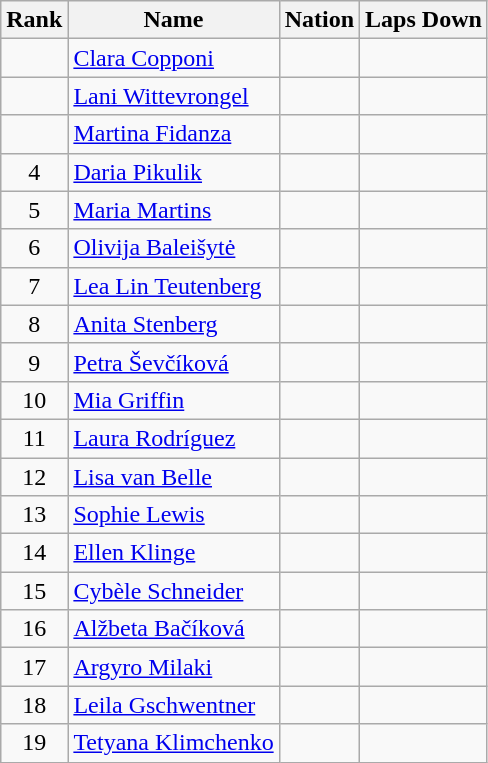<table class="wikitable sortable" style="text-align:center">
<tr>
<th>Rank</th>
<th>Name</th>
<th>Nation</th>
<th>Laps Down</th>
</tr>
<tr>
<td></td>
<td align=left><a href='#'>Clara Copponi</a></td>
<td align=left></td>
<td></td>
</tr>
<tr>
<td></td>
<td align=left><a href='#'>Lani Wittevrongel</a></td>
<td align=left></td>
<td></td>
</tr>
<tr>
<td></td>
<td align=left><a href='#'>Martina Fidanza</a></td>
<td align=left></td>
<td></td>
</tr>
<tr>
<td>4</td>
<td align=left><a href='#'>Daria Pikulik</a></td>
<td align=left></td>
<td></td>
</tr>
<tr>
<td>5</td>
<td align=left><a href='#'>Maria Martins</a></td>
<td align=left></td>
<td></td>
</tr>
<tr>
<td>6</td>
<td align=left><a href='#'>Olivija Baleišytė</a></td>
<td align=left></td>
<td></td>
</tr>
<tr>
<td>7</td>
<td align=left><a href='#'>Lea Lin Teutenberg</a></td>
<td align=left></td>
<td></td>
</tr>
<tr>
<td>8</td>
<td align=left><a href='#'>Anita Stenberg</a></td>
<td align=left></td>
<td></td>
</tr>
<tr>
<td>9</td>
<td align=left><a href='#'>Petra Ševčíková</a></td>
<td align=left></td>
<td></td>
</tr>
<tr>
<td>10</td>
<td align=left><a href='#'>Mia Griffin</a></td>
<td align=left></td>
<td></td>
</tr>
<tr>
<td>11</td>
<td align=left><a href='#'>Laura Rodríguez</a></td>
<td align=left></td>
<td></td>
</tr>
<tr>
<td>12</td>
<td align=left><a href='#'>Lisa van Belle</a></td>
<td align=left></td>
<td></td>
</tr>
<tr>
<td>13</td>
<td align=left><a href='#'>Sophie Lewis</a></td>
<td align=left></td>
<td></td>
</tr>
<tr>
<td>14</td>
<td align=left><a href='#'>Ellen Klinge</a></td>
<td align=left></td>
<td></td>
</tr>
<tr>
<td>15</td>
<td align=left><a href='#'>Cybèle Schneider</a></td>
<td align=left></td>
<td></td>
</tr>
<tr>
<td>16</td>
<td align=left><a href='#'>Alžbeta Bačíková</a></td>
<td align=left></td>
<td></td>
</tr>
<tr>
<td>17</td>
<td align=left><a href='#'>Argyro Milaki</a></td>
<td align=left></td>
<td></td>
</tr>
<tr>
<td>18</td>
<td align=left><a href='#'>Leila Gschwentner</a></td>
<td align=left></td>
<td></td>
</tr>
<tr>
<td>19</td>
<td align=left><a href='#'>Tetyana Klimchenko</a></td>
<td align=left></td>
<td></td>
</tr>
</table>
